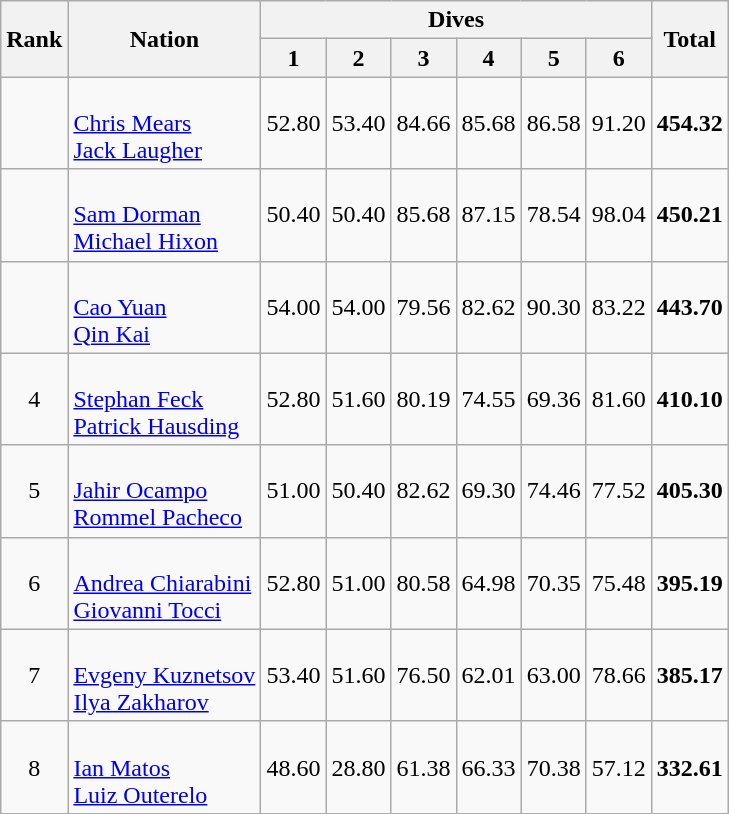<table class="wikitable sortable">
<tr>
<th rowspan="2">Rank</th>
<th rowspan="2">Nation</th>
<th colspan="6">Dives</th>
<th rowspan="2">Total</th>
</tr>
<tr>
<th>1</th>
<th>2</th>
<th>3</th>
<th>4</th>
<th>5</th>
<th>6</th>
</tr>
<tr>
<td align="center"></td>
<td> <br><a href='#'>Chris Mears</a><br><a href='#'>Jack Laugher</a></td>
<td align="center">52.80</td>
<td align="center">53.40</td>
<td align="center">84.66</td>
<td align="center">85.68</td>
<td align="center">86.58</td>
<td align="center">91.20</td>
<td align="center"><strong>454.32</strong></td>
</tr>
<tr>
<td align="center"></td>
<td> <br><a href='#'>Sam Dorman</a><br><a href='#'>Michael Hixon</a></td>
<td align="center">50.40</td>
<td align="center">50.40</td>
<td align="center">85.68</td>
<td align="center">87.15</td>
<td align="center">78.54</td>
<td align="center">98.04</td>
<td align="center"><strong>450.21</strong></td>
</tr>
<tr>
<td align="center"></td>
<td> <br><a href='#'>Cao Yuan</a><br><a href='#'>Qin Kai</a></td>
<td align="center">54.00</td>
<td align="center">54.00</td>
<td align="center">79.56</td>
<td align="center">82.62</td>
<td align="center">90.30</td>
<td align="center">83.22</td>
<td align="center"><strong>443.70</strong></td>
</tr>
<tr>
<td align="center">4</td>
<td> <br><a href='#'>Stephan Feck</a><br><a href='#'>Patrick Hausding</a></td>
<td align="center">52.80</td>
<td align="center">51.60</td>
<td align="center">80.19</td>
<td align="center">74.55</td>
<td align="center">69.36</td>
<td align="center">81.60</td>
<td align="center"><strong>410.10</strong></td>
</tr>
<tr>
<td align="center">5</td>
<td> <br><a href='#'>Jahir Ocampo</a><br><a href='#'>Rommel Pacheco</a></td>
<td align="center">51.00</td>
<td align="center">50.40</td>
<td align="center">82.62</td>
<td align="center">69.30</td>
<td align="center">74.46</td>
<td align="center">77.52</td>
<td align="center"><strong>405.30</strong></td>
</tr>
<tr>
<td align="center">6</td>
<td> <br><a href='#'>Andrea Chiarabini</a><br><a href='#'>Giovanni Tocci</a></td>
<td align="center">52.80</td>
<td align="center">51.00</td>
<td align="center">80.58</td>
<td align="center">64.98</td>
<td align="center">70.35</td>
<td align="center">75.48</td>
<td align="center"><strong>395.19</strong></td>
</tr>
<tr>
<td align="center">7</td>
<td> <br><a href='#'>Evgeny Kuznetsov</a><br><a href='#'>Ilya Zakharov</a></td>
<td align="center">53.40</td>
<td align="center">51.60</td>
<td align="center">76.50</td>
<td align="center">62.01</td>
<td align="center">63.00</td>
<td align="center">78.66</td>
<td align="center"><strong>385.17</strong></td>
</tr>
<tr>
<td align="center">8</td>
<td> <br><a href='#'>Ian Matos</a><br><a href='#'>Luiz Outerelo</a></td>
<td align="center">48.60</td>
<td align="center">28.80</td>
<td align="center">61.38</td>
<td align="center">66.33</td>
<td align="center">70.38</td>
<td align="center">57.12</td>
<td align="center"><strong>332.61</strong></td>
</tr>
</table>
